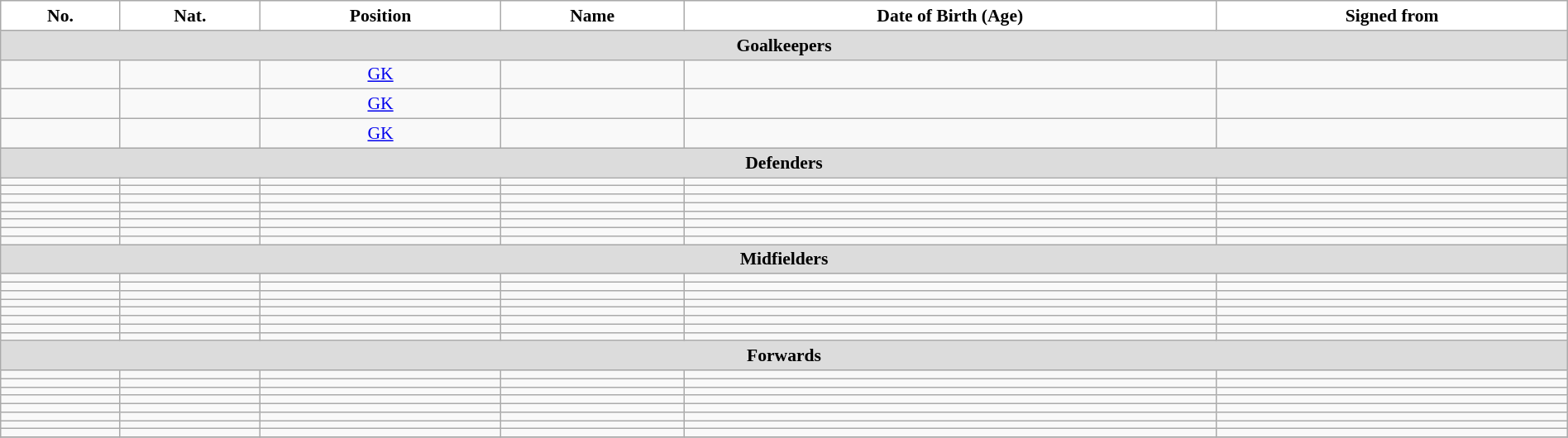<table class="wikitable" style="text-align:center; font-size:90%; width:100%">
<tr>
<th style="background:white; color:black; text-align:center;">No.</th>
<th style="background:white; color:black; text-align:center;">Nat.</th>
<th style="background:white; color:black; text-align:center;">Position</th>
<th style="background:white; color:black; text-align:center;">Name</th>
<th style="background:white; color:black; text-align:center;">Date of Birth (Age)</th>
<th style="background:white; color:black; text-align:center;">Signed from</th>
</tr>
<tr>
<th colspan=10 style="background:#DCDCDC; text-align:center;">Goalkeepers</th>
</tr>
<tr>
<td></td>
<td></td>
<td><a href='#'>GK</a></td>
<td></td>
<td></td>
<td style="text-align:left"> <a href='#'></a></td>
</tr>
<tr>
<td></td>
<td></td>
<td><a href='#'>GK</a></td>
<td></td>
<td></td>
<td style="text-align:left"> <a href='#'></a></td>
</tr>
<tr>
<td></td>
<td></td>
<td><a href='#'>GK</a></td>
<td></td>
<td></td>
<td style="text-align:left"> <a href='#'></a></td>
</tr>
<tr>
<th colspan=10 style="background:#DCDCDC; text-align:center;">Defenders</th>
</tr>
<tr>
<td></td>
<td></td>
<td></td>
<td></td>
<td></td>
<td style="text-align:left"> <a href='#'></a></td>
</tr>
<tr>
<td></td>
<td></td>
<td></td>
<td></td>
<td></td>
<td style="text-align:left"> <a href='#'></a></td>
</tr>
<tr>
<td></td>
<td></td>
<td></td>
<td></td>
<td></td>
<td style="text-align:left"> <a href='#'></a></td>
</tr>
<tr>
<td></td>
<td></td>
<td></td>
<td></td>
<td></td>
<td style="text-align:left"> <a href='#'></a></td>
</tr>
<tr>
<td></td>
<td></td>
<td></td>
<td></td>
<td></td>
<td style="text-align:left"> <a href='#'></a></td>
</tr>
<tr>
<td></td>
<td></td>
<td></td>
<td></td>
<td></td>
<td style="text-align:left"> <a href='#'></a></td>
</tr>
<tr>
<td></td>
<td></td>
<td></td>
<td></td>
<td></td>
<td style="text-align:left"> <a href='#'></a></td>
</tr>
<tr>
<td></td>
<td></td>
<td></td>
<td></td>
<td></td>
<td style="text-align:left"> <a href='#'></a></td>
</tr>
<tr>
<th colspan=10 style="background:#DCDCDC; text-align:center;">Midfielders</th>
</tr>
<tr>
<td></td>
<td></td>
<td></td>
<td></td>
<td></td>
<td style="text-align:left"> <a href='#'></a></td>
</tr>
<tr>
<td></td>
<td></td>
<td></td>
<td></td>
<td></td>
<td style="text-align:left"> <a href='#'></a></td>
</tr>
<tr>
<td></td>
<td></td>
<td></td>
<td></td>
<td></td>
<td style="text-align:left"> <a href='#'></a></td>
</tr>
<tr>
<td></td>
<td></td>
<td></td>
<td></td>
<td></td>
<td style="text-align:left"> <a href='#'></a></td>
</tr>
<tr>
<td></td>
<td></td>
<td></td>
<td></td>
<td></td>
<td style="text-align:left"> <a href='#'></a></td>
</tr>
<tr>
<td></td>
<td></td>
<td></td>
<td></td>
<td></td>
<td style="text-align:left"> <a href='#'></a></td>
</tr>
<tr>
<td></td>
<td></td>
<td></td>
<td></td>
<td></td>
<td style="text-align:left"> <a href='#'></a></td>
</tr>
<tr>
<td></td>
<td></td>
<td></td>
<td></td>
<td></td>
<td style="text-align:left"> <a href='#'></a></td>
</tr>
<tr>
<th colspan=10 style="background:#DCDCDC; text-align:center;">Forwards</th>
</tr>
<tr>
<td></td>
<td></td>
<td></td>
<td></td>
<td></td>
<td style="text-align:left"> <a href='#'></a></td>
</tr>
<tr>
<td></td>
<td></td>
<td></td>
<td></td>
<td></td>
<td style="text-align:left"> <a href='#'></a></td>
</tr>
<tr>
<td></td>
<td></td>
<td></td>
<td></td>
<td></td>
<td style="text-align:left"> <a href='#'></a></td>
</tr>
<tr>
<td></td>
<td></td>
<td></td>
<td></td>
<td></td>
<td style="text-align:left"> <a href='#'></a></td>
</tr>
<tr>
<td></td>
<td></td>
<td></td>
<td></td>
<td></td>
<td style="text-align:left"> <a href='#'></a></td>
</tr>
<tr>
<td></td>
<td></td>
<td></td>
<td></td>
<td></td>
<td style="text-align:left"> <a href='#'></a></td>
</tr>
<tr>
<td></td>
<td></td>
<td></td>
<td></td>
<td></td>
<td style="text-align:left"> <a href='#'></a></td>
</tr>
<tr>
<td></td>
<td></td>
<td></td>
<td></td>
<td></td>
<td style="text-align:left"> <a href='#'></a></td>
</tr>
<tr>
</tr>
</table>
